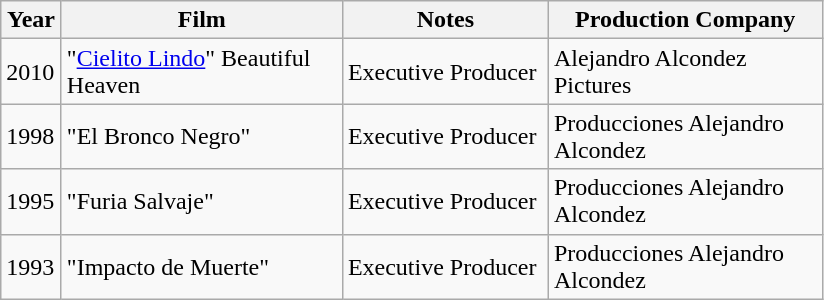<table class="wikitable">
<tr>
<th style="width:33px;">Year</th>
<th style="width:180px;">Film</th>
<th style="width:130px;">Notes</th>
<th style="width:175px;">Production Company</th>
</tr>
<tr>
<td>2010</td>
<td>"<a href='#'>Cielito Lindo</a>" Beautiful Heaven</td>
<td>Executive Producer</td>
<td>Alejandro Alcondez Pictures</td>
</tr>
<tr>
<td>1998</td>
<td>"El Bronco Negro"</td>
<td>Executive Producer</td>
<td>Producciones Alejandro Alcondez</td>
</tr>
<tr>
<td>1995</td>
<td>"Furia Salvaje"</td>
<td>Executive Producer</td>
<td>Producciones Alejandro Alcondez</td>
</tr>
<tr>
<td>1993</td>
<td>"Impacto de Muerte"</td>
<td>Executive Producer</td>
<td>Producciones Alejandro Alcondez</td>
</tr>
</table>
